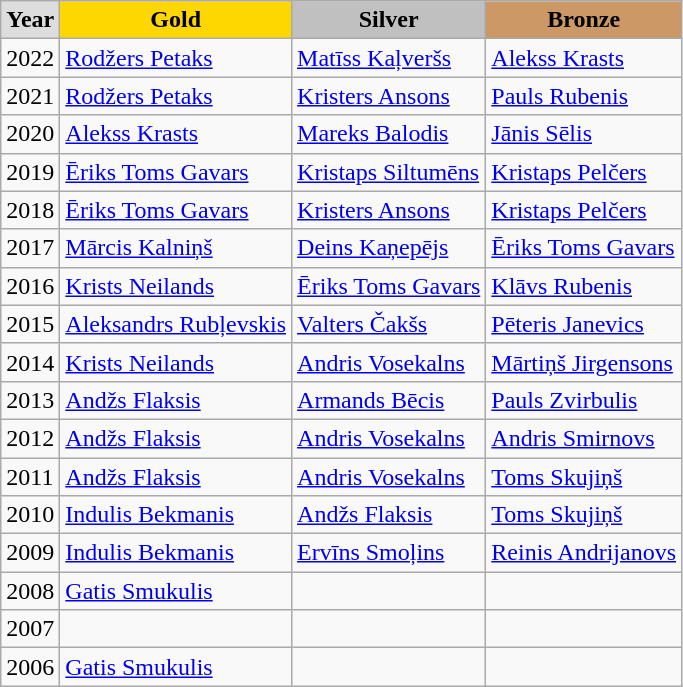<table class="wikitable" style="text-align:left;">
<tr>
<td style="background:#DDDDDD; font-weight:bold; text-align:center;">Year</td>
<td style="background:gold; font-weight:bold; text-align:center;">Gold</td>
<td style="background:silver; font-weight:bold; text-align:center;">Silver</td>
<td style="background:#cc9966; font-weight:bold; text-align:center;">Bronze</td>
</tr>
<tr>
<td>2022</td>
<td><a href='#'>Rodžers Petaks</a></td>
<td><a href='#'>Matīss Kaļveršs</a></td>
<td><a href='#'>Alekss Krasts</a></td>
</tr>
<tr>
<td>2021</td>
<td><a href='#'>Rodžers Petaks</a></td>
<td><a href='#'>Kristers Ansons</a></td>
<td><a href='#'>Pauls Rubenis</a></td>
</tr>
<tr>
<td>2020</td>
<td><a href='#'>Alekss Krasts</a></td>
<td><a href='#'>Mareks Balodis</a></td>
<td><a href='#'>Jānis Sēlis</a></td>
</tr>
<tr>
<td>2019</td>
<td><a href='#'>Ēriks Toms Gavars</a></td>
<td><a href='#'>Kristaps Siltumēns</a></td>
<td><a href='#'>Kristaps Pelčers</a></td>
</tr>
<tr>
<td>2018</td>
<td><a href='#'>Ēriks Toms Gavars</a></td>
<td><a href='#'>Kristers Ansons</a></td>
<td><a href='#'>Kristaps Pelčers</a></td>
</tr>
<tr>
<td>2017</td>
<td><a href='#'>Mārcis Kalniņš</a></td>
<td><a href='#'>Deins Kaņepējs</a></td>
<td><a href='#'>Ēriks Toms Gavars</a></td>
</tr>
<tr>
<td>2016</td>
<td><a href='#'>Krists Neilands</a></td>
<td><a href='#'>Ēriks Toms Gavars</a></td>
<td><a href='#'>Klāvs Rubenis</a></td>
</tr>
<tr>
<td>2015</td>
<td><a href='#'>Aleksandrs Rubļevskis</a></td>
<td><a href='#'>Valters Čakšs</a></td>
<td><a href='#'>Pēteris Janevics</a></td>
</tr>
<tr>
<td>2014</td>
<td><a href='#'>Krists Neilands</a></td>
<td><a href='#'>Andris Vosekalns</a></td>
<td><a href='#'>Mārtiņš Jirgensons</a></td>
</tr>
<tr>
<td>2013</td>
<td><a href='#'>Andžs Flaksis</a></td>
<td><a href='#'>Armands Bēcis</a></td>
<td><a href='#'>Pauls Zvirbulis</a></td>
</tr>
<tr>
<td>2012</td>
<td><a href='#'>Andžs Flaksis</a></td>
<td><a href='#'>Andris Vosekalns</a></td>
<td><a href='#'>Andris Smirnovs</a></td>
</tr>
<tr>
<td>2011</td>
<td><a href='#'>Andžs Flaksis</a></td>
<td><a href='#'>Andris Vosekalns</a></td>
<td><a href='#'>Toms Skujiņš</a></td>
</tr>
<tr>
<td>2010</td>
<td><a href='#'>Indulis Bekmanis</a></td>
<td><a href='#'>Andžs Flaksis</a></td>
<td><a href='#'>Toms Skujiņš</a></td>
</tr>
<tr>
<td>2009</td>
<td><a href='#'>Indulis Bekmanis</a></td>
<td><a href='#'>Ervīns Smoļins</a></td>
<td><a href='#'>Reinis Andrijanovs</a></td>
</tr>
<tr>
<td>2008</td>
<td><a href='#'>Gatis Smukulis</a></td>
<td></td>
<td></td>
</tr>
<tr>
<td>2007</td>
<td></td>
<td></td>
<td></td>
</tr>
<tr>
<td>2006</td>
<td><a href='#'>Gatis Smukulis</a></td>
<td></td>
<td></td>
</tr>
</table>
